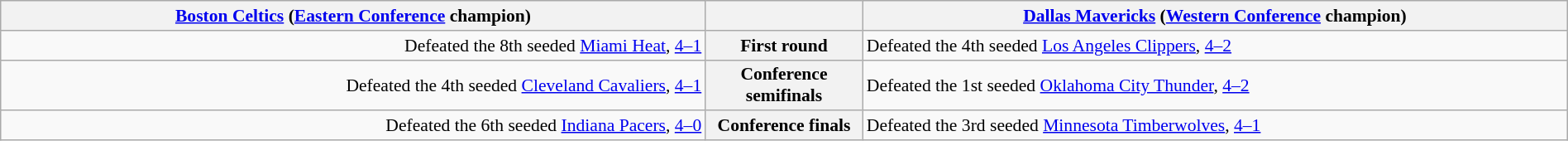<table style="width:100%; font-size:90%" class="wikitable">
<tr valign=top>
<th style="width:45%;"><a href='#'>Boston Celtics</a> (<a href='#'>Eastern Conference</a> champion)</th>
<th colspan="2"></th>
<th style="width:45%;"><a href='#'>Dallas Mavericks</a> (<a href='#'>Western Conference</a> champion)</th>
</tr>
<tr>
<td align=right>Defeated the 8th seeded <a href='#'>Miami Heat</a>, <a href='#'>4–1</a></td>
<th colspan=2>First round</th>
<td align="left">Defeated the 4th seeded <a href='#'>Los Angeles Clippers</a>, <a href='#'>4–2</a></td>
</tr>
<tr>
<td align=right>Defeated the 4th seeded <a href='#'>Cleveland Cavaliers</a>, <a href='#'>4–1</a></td>
<th colspan=2>Conference semifinals</th>
<td>Defeated the 1st seeded <a href='#'>Oklahoma City Thunder</a>, <a href='#'>4–2</a></td>
</tr>
<tr>
<td align=right>Defeated the 6th seeded <a href='#'>Indiana Pacers</a>, <a href='#'>4–0</a></td>
<th colspan=2>Conference finals</th>
<td>Defeated the 3rd seeded <a href='#'>Minnesota Timberwolves</a>, <a href='#'>4–1</a></td>
</tr>
</table>
